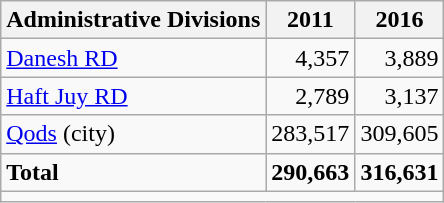<table class="wikitable">
<tr>
<th>Administrative Divisions</th>
<th>2011</th>
<th>2016</th>
</tr>
<tr>
<td><a href='#'>Danesh RD</a></td>
<td style="text-align: right;">4,357</td>
<td style="text-align: right;">3,889</td>
</tr>
<tr>
<td><a href='#'>Haft Juy RD</a></td>
<td style="text-align: right;">2,789</td>
<td style="text-align: right;">3,137</td>
</tr>
<tr>
<td><a href='#'>Qods</a> (city)</td>
<td style="text-align: right;">283,517</td>
<td style="text-align: right;">309,605</td>
</tr>
<tr>
<td><strong>Total</strong></td>
<td style="text-align: right;"><strong>290,663</strong></td>
<td style="text-align: right;"><strong>316,631</strong></td>
</tr>
<tr>
<td colspan=3></td>
</tr>
</table>
